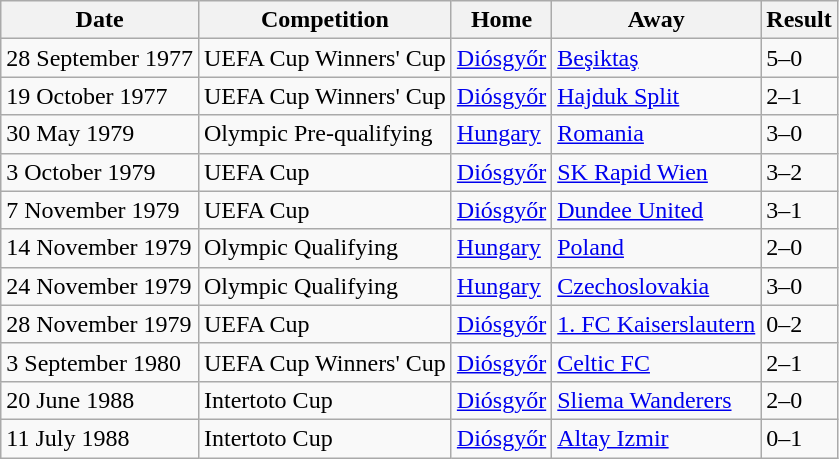<table class="wikitable">
<tr>
<th>Date</th>
<th>Competition</th>
<th>Home</th>
<th>Away</th>
<th>Result</th>
</tr>
<tr>
<td>28 September 1977</td>
<td>UEFA Cup Winners' Cup</td>
<td> <a href='#'>Diósgyőr</a></td>
<td> <a href='#'>Beşiktaş</a></td>
<td>5–0</td>
</tr>
<tr>
<td>19 October 1977</td>
<td>UEFA Cup Winners' Cup</td>
<td> <a href='#'>Diósgyőr</a></td>
<td> <a href='#'>Hajduk Split</a></td>
<td>2–1</td>
</tr>
<tr>
<td>30 May 1979</td>
<td>Olympic Pre-qualifying</td>
<td> <a href='#'>Hungary</a></td>
<td> <a href='#'>Romania</a></td>
<td>3–0</td>
</tr>
<tr>
<td>3 October 1979</td>
<td>UEFA Cup</td>
<td> <a href='#'>Diósgyőr</a></td>
<td> <a href='#'>SK Rapid Wien</a></td>
<td>3–2</td>
</tr>
<tr>
<td>7 November 1979</td>
<td>UEFA Cup</td>
<td> <a href='#'>Diósgyőr</a></td>
<td> <a href='#'>Dundee United</a></td>
<td>3–1</td>
</tr>
<tr>
<td>14 November 1979</td>
<td>Olympic Qualifying</td>
<td> <a href='#'>Hungary</a></td>
<td> <a href='#'>Poland</a></td>
<td>2–0</td>
</tr>
<tr>
<td>24 November 1979</td>
<td>Olympic Qualifying</td>
<td> <a href='#'>Hungary</a></td>
<td> <a href='#'>Czechoslovakia</a></td>
<td>3–0</td>
</tr>
<tr>
<td>28 November 1979</td>
<td>UEFA Cup</td>
<td> <a href='#'>Diósgyőr</a></td>
<td> <a href='#'>1. FC Kaiserslautern</a></td>
<td>0–2</td>
</tr>
<tr>
<td>3 September 1980</td>
<td>UEFA Cup Winners' Cup</td>
<td> <a href='#'>Diósgyőr</a></td>
<td> <a href='#'>Celtic FC</a></td>
<td>2–1</td>
</tr>
<tr>
<td>20 June 1988</td>
<td>Intertoto Cup</td>
<td> <a href='#'>Diósgyőr</a></td>
<td> <a href='#'>Sliema Wanderers</a></td>
<td>2–0</td>
</tr>
<tr>
<td>11 July 1988</td>
<td>Intertoto Cup</td>
<td> <a href='#'>Diósgyőr</a></td>
<td> <a href='#'>Altay Izmir</a></td>
<td>0–1</td>
</tr>
</table>
